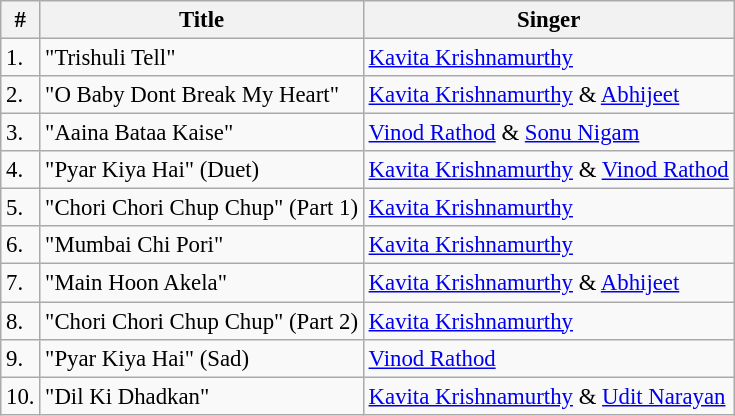<table class="wikitable sortable" style="font-size:95%;">
<tr>
<th>#</th>
<th>Title</th>
<th>Singer</th>
</tr>
<tr>
<td>1.</td>
<td>"Trishuli Tell"</td>
<td><a href='#'>Kavita Krishnamurthy</a></td>
</tr>
<tr>
<td>2.</td>
<td>"O Baby Dont Break My Heart"</td>
<td><a href='#'>Kavita Krishnamurthy</a> & <a href='#'>Abhijeet</a></td>
</tr>
<tr>
<td>3.</td>
<td>"Aaina Bataa Kaise"</td>
<td><a href='#'>Vinod Rathod</a> & <a href='#'>Sonu Nigam</a></td>
</tr>
<tr>
<td>4.</td>
<td>"Pyar Kiya Hai" (Duet)</td>
<td><a href='#'>Kavita Krishnamurthy</a> & <a href='#'>Vinod Rathod</a></td>
</tr>
<tr>
<td>5.</td>
<td>"Chori Chori Chup Chup" (Part 1)</td>
<td><a href='#'>Kavita Krishnamurthy</a></td>
</tr>
<tr>
<td>6.</td>
<td>"Mumbai Chi Pori"</td>
<td><a href='#'>Kavita Krishnamurthy</a></td>
</tr>
<tr>
<td>7.</td>
<td>"Main Hoon Akela"</td>
<td><a href='#'>Kavita Krishnamurthy</a> & <a href='#'>Abhijeet</a></td>
</tr>
<tr>
<td>8.</td>
<td>"Chori Chori Chup Chup" (Part 2)</td>
<td><a href='#'>Kavita Krishnamurthy</a></td>
</tr>
<tr>
<td>9.</td>
<td>"Pyar Kiya Hai" (Sad)</td>
<td><a href='#'>Vinod Rathod</a></td>
</tr>
<tr>
<td>10.</td>
<td>"Dil Ki Dhadkan"</td>
<td><a href='#'>Kavita Krishnamurthy</a> & <a href='#'>Udit Narayan</a></td>
</tr>
</table>
